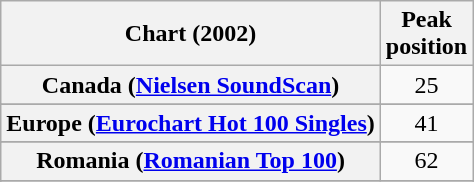<table class="wikitable sortable plainrowheaders" style="text-align:center">
<tr>
<th scope="col">Chart (2002)</th>
<th scope="col">Peak<br>position</th>
</tr>
<tr>
<th scope="row">Canada (<a href='#'>Nielsen SoundScan</a>)</th>
<td>25</td>
</tr>
<tr>
</tr>
<tr>
<th scope="row">Europe (<a href='#'>Eurochart Hot 100 Singles</a>)</th>
<td>41</td>
</tr>
<tr>
</tr>
<tr>
</tr>
<tr>
</tr>
<tr>
</tr>
<tr>
<th scope="row">Romania (<a href='#'>Romanian Top 100</a>)</th>
<td>62</td>
</tr>
<tr>
</tr>
<tr>
</tr>
</table>
